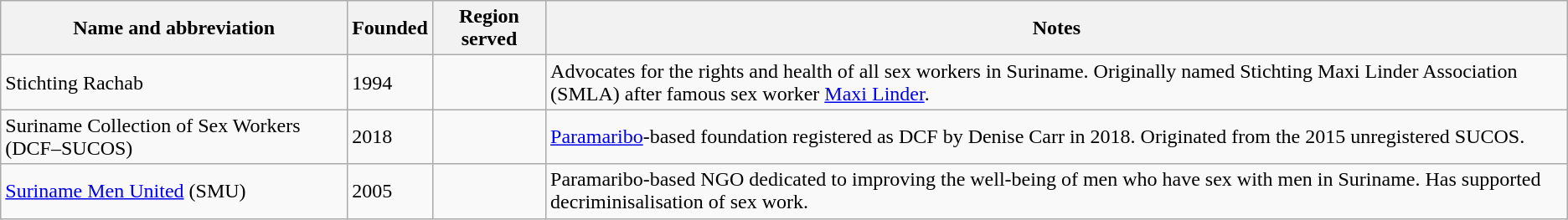<table class="wikitable sortable">
<tr>
<th>Name and abbreviation</th>
<th>Founded</th>
<th>Region served</th>
<th>Notes</th>
</tr>
<tr>
<td>Stichting Rachab</td>
<td>1994</td>
<td></td>
<td>Advocates for the rights and health of all sex workers in Suriname. Originally named Stichting Maxi Linder Association (SMLA) after famous sex worker <a href='#'>Maxi Linder</a>.</td>
</tr>
<tr>
<td>Suriname Collection of Sex Workers (DCF–SUCOS)</td>
<td>2018</td>
<td></td>
<td><a href='#'>Paramaribo</a>-based foundation registered as DCF by Denise Carr in 2018. Originated from the 2015 unregistered SUCOS.</td>
</tr>
<tr>
<td><a href='#'>Suriname Men United</a> (SMU)</td>
<td>2005</td>
<td></td>
<td>Paramaribo-based NGO dedicated to improving the well-being of men who have sex with men in Suriname. Has supported decriminisalisation of sex work.</td>
</tr>
</table>
